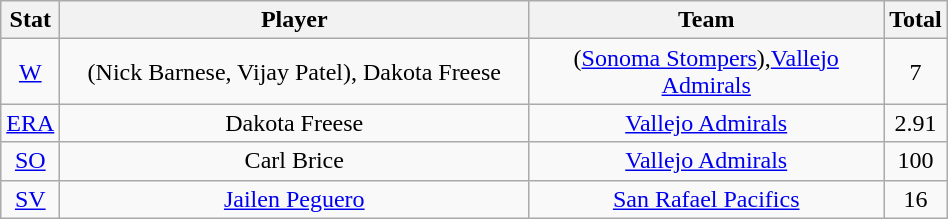<table class="wikitable"  style="width:50%; text-align:center;">
<tr>
<th style="width:5%;">Stat</th>
<th style="width:55%;">Player</th>
<th style="width:55%;">Team</th>
<th style="width:5%;">Total</th>
</tr>
<tr>
<td><a href='#'>W</a></td>
<td>(Nick Barnese, Vijay Patel), Dakota Freese</td>
<td>(<a href='#'>Sonoma Stompers</a>),<a href='#'>Vallejo Admirals</a></td>
<td>7</td>
</tr>
<tr>
<td><a href='#'>ERA</a></td>
<td>Dakota Freese</td>
<td><a href='#'>Vallejo Admirals</a></td>
<td>2.91</td>
</tr>
<tr>
<td><a href='#'>SO</a></td>
<td>Carl Brice</td>
<td><a href='#'>Vallejo Admirals</a></td>
<td>100</td>
</tr>
<tr>
<td><a href='#'>SV</a></td>
<td><a href='#'>Jailen Peguero</a></td>
<td><a href='#'>San Rafael Pacifics</a></td>
<td>16</td>
</tr>
</table>
